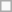<table class=wikitable>
<tr>
<td> </td>
</tr>
</table>
